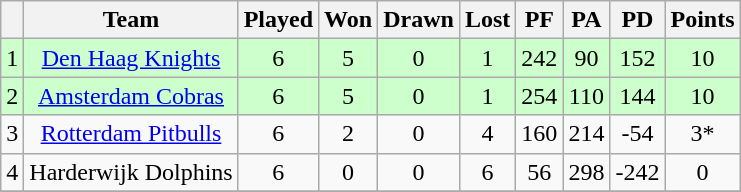<table class="wikitable" style="text-align:center;">
<tr>
<th></th>
<th>Team</th>
<th>Played</th>
<th>Won</th>
<th>Drawn</th>
<th>Lost</th>
<th>PF</th>
<th>PA</th>
<th>PD</th>
<th>Points</th>
</tr>
<tr style="background:#ccffcc;">
<td>1</td>
<td><a href='#'>Den Haag Knights</a></td>
<td>6</td>
<td>5</td>
<td>0</td>
<td>1</td>
<td>242</td>
<td>90</td>
<td>152</td>
<td>10</td>
</tr>
<tr style="background:#ccffcc;">
<td>2</td>
<td><a href='#'>Amsterdam Cobras</a></td>
<td>6</td>
<td>5</td>
<td>0</td>
<td>1</td>
<td>254</td>
<td>110</td>
<td>144</td>
<td>10</td>
</tr>
<tr>
<td>3</td>
<td><a href='#'>Rotterdam Pitbulls</a></td>
<td>6</td>
<td>2</td>
<td>0</td>
<td>4</td>
<td>160</td>
<td>214</td>
<td>-54</td>
<td>3*</td>
</tr>
<tr>
<td>4</td>
<td>Harderwijk Dolphins</td>
<td>6</td>
<td>0</td>
<td>0</td>
<td>6</td>
<td>56</td>
<td>298</td>
<td>-242</td>
<td>0</td>
</tr>
<tr>
</tr>
</table>
